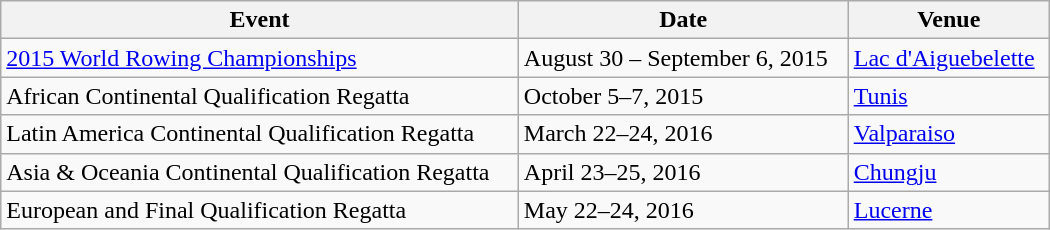<table class="wikitable" width=700>
<tr>
<th>Event</th>
<th>Date</th>
<th>Venue</th>
</tr>
<tr>
<td><a href='#'>2015 World Rowing Championships</a></td>
<td>August 30 – September 6, 2015</td>
<td> <a href='#'>Lac d'Aiguebelette</a></td>
</tr>
<tr>
<td>African Continental Qualification Regatta</td>
<td>October 5–7, 2015</td>
<td> <a href='#'>Tunis</a></td>
</tr>
<tr>
<td>Latin America Continental Qualification Regatta</td>
<td>March 22–24, 2016</td>
<td> <a href='#'>Valparaiso</a></td>
</tr>
<tr>
<td>Asia & Oceania Continental Qualification Regatta</td>
<td>April 23–25, 2016</td>
<td> <a href='#'>Chungju</a></td>
</tr>
<tr>
<td>European and Final Qualification Regatta</td>
<td>May 22–24, 2016</td>
<td> <a href='#'>Lucerne</a></td>
</tr>
</table>
